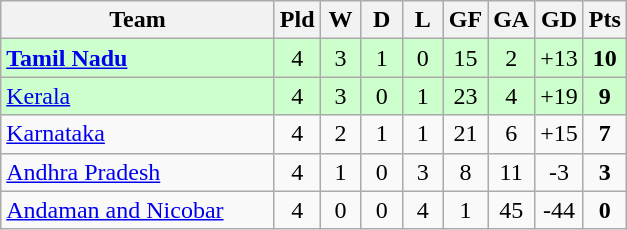<table class="wikitable" style="text-align: center;">
<tr>
<th width="175">Team</th>
<th width="20">Pld</th>
<th width="20">W</th>
<th width="20">D</th>
<th width="20">L</th>
<th width="20">GF</th>
<th width="20">GA</th>
<th width="20">GD</th>
<th width="20">Pts</th>
</tr>
<tr bgcolor=#ccffcc>
<td align=left><strong><a href='#'>Tamil Nadu</a></strong></td>
<td>4</td>
<td>3</td>
<td>1</td>
<td>0</td>
<td>15</td>
<td>2</td>
<td>+13</td>
<td><strong>10</strong></td>
</tr>
<tr bgcolor=#ccffcc>
<td align=left><a href='#'>Kerala</a></td>
<td>4</td>
<td>3</td>
<td>0</td>
<td>1</td>
<td>23</td>
<td>4</td>
<td>+19</td>
<td><strong>9</strong></td>
</tr>
<tr>
<td align=left><a href='#'>Karnataka</a></td>
<td>4</td>
<td>2</td>
<td>1</td>
<td>1</td>
<td>21</td>
<td>6</td>
<td>+15</td>
<td><strong>7</strong></td>
</tr>
<tr>
<td align=left><a href='#'>Andhra Pradesh</a></td>
<td>4</td>
<td>1</td>
<td>0</td>
<td>3</td>
<td>8</td>
<td>11</td>
<td>-3</td>
<td><strong>3</strong></td>
</tr>
<tr>
<td align=left><a href='#'>Andaman and Nicobar</a></td>
<td>4</td>
<td>0</td>
<td>0</td>
<td>4</td>
<td>1</td>
<td>45</td>
<td>-44</td>
<td><strong>0</strong></td>
</tr>
</table>
